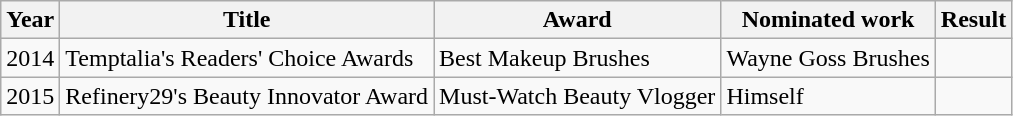<table class="wikitable sortable">
<tr>
<th>Year</th>
<th>Title</th>
<th>Award</th>
<th>Nominated work</th>
<th>Result</th>
</tr>
<tr>
<td>2014</td>
<td>Temptalia's Readers' Choice Awards</td>
<td>Best Makeup Brushes</td>
<td>Wayne Goss Brushes</td>
<td></td>
</tr>
<tr>
<td>2015</td>
<td>Refinery29's Beauty Innovator Award</td>
<td>Must-Watch Beauty Vlogger</td>
<td>Himself</td>
<td></td>
</tr>
</table>
